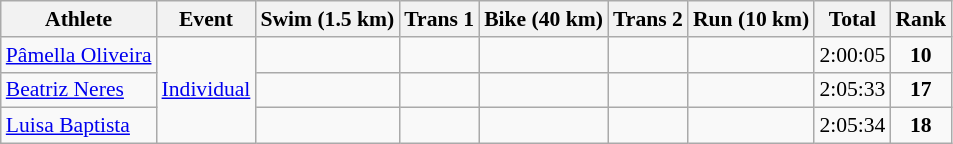<table class="wikitable" style="font-size:90%">
<tr>
<th>Athlete</th>
<th>Event</th>
<th>Swim (1.5 km)</th>
<th>Trans 1</th>
<th>Bike (40 km)</th>
<th>Trans 2</th>
<th>Run (10 km)</th>
<th>Total</th>
<th>Rank</th>
</tr>
<tr>
<td><a href='#'>Pâmella Oliveira</a></td>
<td rowspan=3><a href='#'>Individual</a></td>
<td align=center></td>
<td align=center></td>
<td align=center></td>
<td align=center></td>
<td align=center></td>
<td align=center>2:00:05</td>
<td align=center><strong>10</strong></td>
</tr>
<tr>
<td><a href='#'>Beatriz Neres</a></td>
<td align=center></td>
<td align=center></td>
<td align=center></td>
<td align=center></td>
<td align=center></td>
<td align=center>2:05:33</td>
<td align=center><strong>17</strong></td>
</tr>
<tr>
<td><a href='#'>Luisa Baptista</a></td>
<td align=center></td>
<td align=center></td>
<td align=center></td>
<td align=center></td>
<td align=center></td>
<td align=center>2:05:34</td>
<td align=center><strong>18</strong></td>
</tr>
</table>
